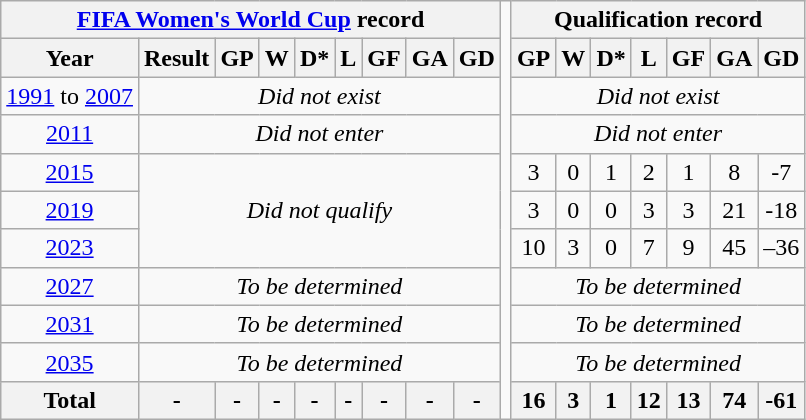<table class="wikitable" style="text-align: center;">
<tr>
<th colspan=9><a href='#'>FIFA Women's World Cup</a> record</th>
<td rowspan=100></td>
<th colspan=7>Qualification record</th>
</tr>
<tr>
<th>Year</th>
<th>Result</th>
<th>GP</th>
<th>W</th>
<th>D*</th>
<th>L</th>
<th>GF</th>
<th>GA</th>
<th>GD</th>
<th>GP</th>
<th>W</th>
<th>D*</th>
<th>L</th>
<th>GF</th>
<th>GA</th>
<th>GD</th>
</tr>
<tr>
<td> <a href='#'>1991</a> to  <a href='#'>2007</a></td>
<td colspan=8><em>Did not exist</em></td>
<td colspan=7><em>Did not exist</em></td>
</tr>
<tr>
<td> <a href='#'>2011</a></td>
<td colspan=8><em>Did not enter</em></td>
<td colspan=7><em>Did not enter</em></td>
</tr>
<tr>
<td> <a href='#'>2015</a></td>
<td colspan=8 rowspan=3><em>Did not qualify</em></td>
<td>3</td>
<td>0</td>
<td>1</td>
<td>2</td>
<td>1</td>
<td>8</td>
<td>-7</td>
</tr>
<tr>
<td> <a href='#'>2019</a></td>
<td>3</td>
<td>0</td>
<td>0</td>
<td>3</td>
<td>3</td>
<td>21</td>
<td>-18</td>
</tr>
<tr>
<td> <a href='#'>2023</a></td>
<td>10</td>
<td>3</td>
<td>0</td>
<td>7</td>
<td>9</td>
<td>45</td>
<td>–36</td>
</tr>
<tr>
<td> <a href='#'>2027</a></td>
<td colspan=8><em>To be determined</em></td>
<td colspan=7><em>To be determined</em></td>
</tr>
<tr>
<td> <a href='#'>2031</a></td>
<td colspan=8><em>To be determined</em></td>
<td colspan=7><em>To be determined</em></td>
</tr>
<tr>
<td> <a href='#'>2035</a></td>
<td colspan=8><em>To be determined</em></td>
<td colspan=7><em>To be determined</em></td>
</tr>
<tr>
<th>Total</th>
<th>-</th>
<th>-</th>
<th>-</th>
<th>-</th>
<th>-</th>
<th>-</th>
<th>-</th>
<th>-</th>
<th>16</th>
<th>3</th>
<th>1</th>
<th>12</th>
<th>13</th>
<th>74</th>
<th>-61</th>
</tr>
</table>
